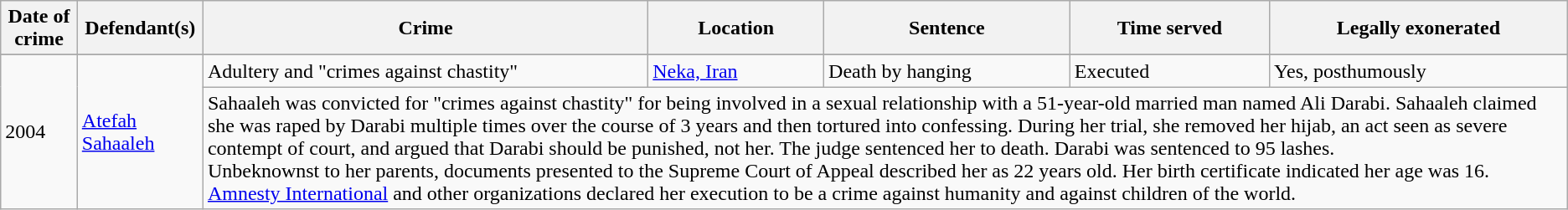<table class="wikitable sortable">
<tr>
<th>Date of crime</th>
<th>Defendant(s)</th>
<th>Crime</th>
<th>Location</th>
<th>Sentence</th>
<th>Time served</th>
<th>Legally exonerated</th>
</tr>
<tr>
</tr>
<tr ->
<td rowspan="2">2004</td>
<td rowspan="2"><a href='#'>Atefah Sahaaleh</a></td>
<td>Adultery and "crimes against chastity"</td>
<td><a href='#'>Neka, Iran</a></td>
<td>Death by hanging</td>
<td>Executed</td>
<td>Yes, posthumously</td>
</tr>
<tr>
<td colspan=5>Sahaaleh was convicted for "crimes against chastity" for being involved in a sexual relationship with a 51-year-old married man named Ali Darabi. Sahaaleh claimed she was raped by Darabi multiple times over the course of 3 years and then tortured into confessing. During her trial, she removed her hijab, an act seen as severe contempt of court, and argued that Darabi should be punished, not her. The judge sentenced her to death. Darabi was sentenced to 95 lashes.<br>Unbeknownst to her parents, documents presented to the Supreme Court of Appeal described her as 22 years old. Her birth certificate indicated her age was 16. <a href='#'>Amnesty International</a> and other organizations declared her execution to be a crime against humanity and against children of the world.</td>
</tr>
</table>
